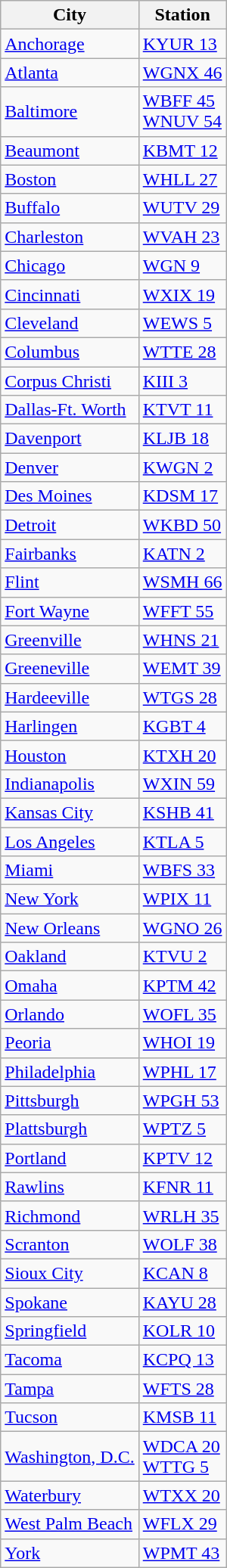<table class="wikitable">
<tr>
<th><strong>City</strong></th>
<th><strong>Station</strong></th>
</tr>
<tr>
<td><a href='#'>Anchorage</a></td>
<td><a href='#'>KYUR 13</a></td>
</tr>
<tr>
<td><a href='#'>Atlanta</a></td>
<td><a href='#'>WGNX 46</a></td>
</tr>
<tr>
<td><a href='#'>Baltimore</a></td>
<td><a href='#'>WBFF 45</a><br><a href='#'>WNUV 54</a></td>
</tr>
<tr>
<td><a href='#'>Beaumont</a></td>
<td><a href='#'>KBMT 12</a></td>
</tr>
<tr>
<td><a href='#'>Boston</a></td>
<td><a href='#'>WHLL 27</a></td>
</tr>
<tr>
<td><a href='#'>Buffalo</a></td>
<td><a href='#'>WUTV 29</a></td>
</tr>
<tr>
<td><a href='#'>Charleston</a></td>
<td><a href='#'>WVAH 23</a></td>
</tr>
<tr>
<td><a href='#'>Chicago</a></td>
<td><a href='#'>WGN 9</a></td>
</tr>
<tr>
<td><a href='#'>Cincinnati</a></td>
<td><a href='#'>WXIX 19</a></td>
</tr>
<tr>
<td><a href='#'>Cleveland</a></td>
<td><a href='#'>WEWS 5</a></td>
</tr>
<tr>
<td><a href='#'>Columbus</a></td>
<td><a href='#'>WTTE 28</a></td>
</tr>
<tr>
<td><a href='#'>Corpus Christi</a></td>
<td><a href='#'>KIII 3</a></td>
</tr>
<tr>
<td><a href='#'>Dallas-Ft. Worth</a></td>
<td><a href='#'>KTVT 11</a></td>
</tr>
<tr>
<td><a href='#'>Davenport</a></td>
<td><a href='#'>KLJB 18</a></td>
</tr>
<tr>
<td><a href='#'>Denver</a></td>
<td><a href='#'>KWGN 2</a></td>
</tr>
<tr>
<td><a href='#'>Des Moines</a></td>
<td><a href='#'>KDSM 17</a></td>
</tr>
<tr>
<td><a href='#'>Detroit</a></td>
<td><a href='#'>WKBD 50</a></td>
</tr>
<tr>
<td><a href='#'>Fairbanks</a></td>
<td><a href='#'>KATN 2</a></td>
</tr>
<tr>
<td><a href='#'>Flint</a></td>
<td><a href='#'>WSMH 66</a></td>
</tr>
<tr>
<td><a href='#'>Fort Wayne</a></td>
<td><a href='#'>WFFT 55</a></td>
</tr>
<tr>
<td><a href='#'>Greenville</a></td>
<td><a href='#'>WHNS 21</a></td>
</tr>
<tr>
<td><a href='#'>Greeneville</a></td>
<td><a href='#'>WEMT 39</a></td>
</tr>
<tr>
<td><a href='#'>Hardeeville</a></td>
<td><a href='#'>WTGS 28</a></td>
</tr>
<tr>
<td><a href='#'>Harlingen</a></td>
<td><a href='#'>KGBT 4</a></td>
</tr>
<tr>
<td><a href='#'>Houston</a></td>
<td><a href='#'>KTXH 20</a></td>
</tr>
<tr>
<td><a href='#'>Indianapolis</a></td>
<td><a href='#'>WXIN 59</a></td>
</tr>
<tr>
<td><a href='#'>Kansas City</a></td>
<td><a href='#'>KSHB 41</a></td>
</tr>
<tr>
<td><a href='#'>Los Angeles</a></td>
<td><a href='#'>KTLA 5</a></td>
</tr>
<tr>
<td><a href='#'>Miami</a></td>
<td><a href='#'>WBFS 33</a></td>
</tr>
<tr>
<td><a href='#'>New York</a></td>
<td><a href='#'>WPIX 11</a></td>
</tr>
<tr>
<td><a href='#'>New Orleans</a></td>
<td><a href='#'>WGNO 26</a></td>
</tr>
<tr>
<td><a href='#'>Oakland</a></td>
<td><a href='#'>KTVU 2</a></td>
</tr>
<tr>
<td><a href='#'>Omaha</a></td>
<td><a href='#'>KPTM 42</a></td>
</tr>
<tr>
<td><a href='#'>Orlando</a></td>
<td><a href='#'>WOFL 35</a></td>
</tr>
<tr>
<td><a href='#'>Peoria</a></td>
<td><a href='#'>WHOI 19</a></td>
</tr>
<tr>
<td><a href='#'>Philadelphia</a></td>
<td><a href='#'>WPHL 17</a></td>
</tr>
<tr>
<td><a href='#'>Pittsburgh</a></td>
<td><a href='#'>WPGH 53</a></td>
</tr>
<tr>
<td><a href='#'>Plattsburgh</a></td>
<td><a href='#'>WPTZ 5</a></td>
</tr>
<tr>
<td><a href='#'>Portland</a></td>
<td><a href='#'>KPTV 12</a></td>
</tr>
<tr>
<td><a href='#'>Rawlins</a></td>
<td><a href='#'>KFNR 11</a></td>
</tr>
<tr>
<td><a href='#'>Richmond</a></td>
<td><a href='#'>WRLH 35</a></td>
</tr>
<tr>
<td><a href='#'>Scranton</a></td>
<td><a href='#'>WOLF 38</a></td>
</tr>
<tr>
<td><a href='#'>Sioux City</a></td>
<td><a href='#'>KCAN 8</a></td>
</tr>
<tr>
<td><a href='#'>Spokane</a></td>
<td><a href='#'>KAYU 28</a></td>
</tr>
<tr>
<td><a href='#'>Springfield</a></td>
<td><a href='#'>KOLR 10</a></td>
</tr>
<tr>
<td><a href='#'>Tacoma</a></td>
<td><a href='#'>KCPQ 13</a></td>
</tr>
<tr>
<td><a href='#'>Tampa</a></td>
<td><a href='#'>WFTS 28</a></td>
</tr>
<tr>
<td><a href='#'>Tucson</a></td>
<td><a href='#'>KMSB 11</a></td>
</tr>
<tr>
<td><a href='#'>Washington, D.C.</a></td>
<td><a href='#'>WDCA 20</a><br><a href='#'>WTTG 5</a></td>
</tr>
<tr>
<td><a href='#'>Waterbury</a></td>
<td><a href='#'>WTXX 20</a></td>
</tr>
<tr>
<td><a href='#'>West Palm Beach</a></td>
<td><a href='#'>WFLX 29</a></td>
</tr>
<tr>
<td><a href='#'>York</a></td>
<td><a href='#'>WPMT 43</a></td>
</tr>
</table>
